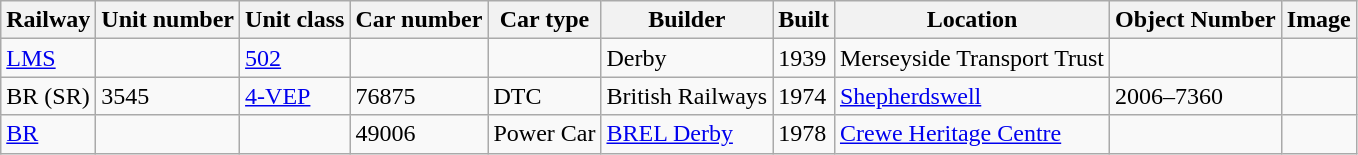<table class="wikitable sortable">
<tr>
<th>Railway</th>
<th>Unit number</th>
<th>Unit class</th>
<th>Car number</th>
<th>Car type</th>
<th>Builder</th>
<th>Built</th>
<th>Location</th>
<th>Object Number</th>
<th>Image</th>
</tr>
<tr>
<td><a href='#'>LMS</a></td>
<td></td>
<td><a href='#'>502</a></td>
<td></td>
<td></td>
<td>Derby</td>
<td>1939</td>
<td>Merseyside Transport Trust</td>
<td></td>
<td></td>
</tr>
<tr>
<td>BR (SR)</td>
<td>3545</td>
<td><a href='#'>4-VEP</a></td>
<td>76875</td>
<td>DTC</td>
<td>British Railways</td>
<td>1974</td>
<td><a href='#'>Shepherdswell</a></td>
<td>2006–7360 </td>
<td></td>
</tr>
<tr>
<td><a href='#'>BR</a></td>
<td></td>
<td></td>
<td>49006</td>
<td>Power Car</td>
<td><a href='#'>BREL Derby</a></td>
<td>1978</td>
<td><a href='#'>Crewe Heritage Centre</a></td>
<td></td>
<td></td>
</tr>
</table>
